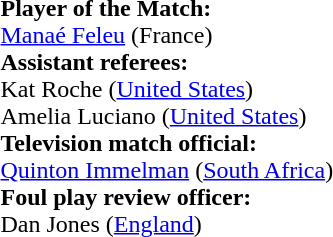<table style="width:100%">
<tr>
<td><br><strong>Player of the Match:</strong>
<br><a href='#'>Manaé Feleu</a> (France)<br><strong>Assistant referees:</strong>
<br>Kat Roche (<a href='#'>United States</a>)
<br>Amelia Luciano (<a href='#'>United States</a>)
<br><strong>Television match official:</strong>
<br><a href='#'>Quinton Immelman</a> (<a href='#'>South Africa</a>)
<br><strong>Foul play review officer:</strong>
<br>Dan Jones (<a href='#'>England</a>)</td>
</tr>
</table>
